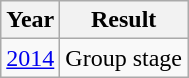<table class="wikitable">
<tr>
<th>Year</th>
<th>Result</th>
</tr>
<tr>
<td><a href='#'>2014</a></td>
<td>Group stage</td>
</tr>
</table>
